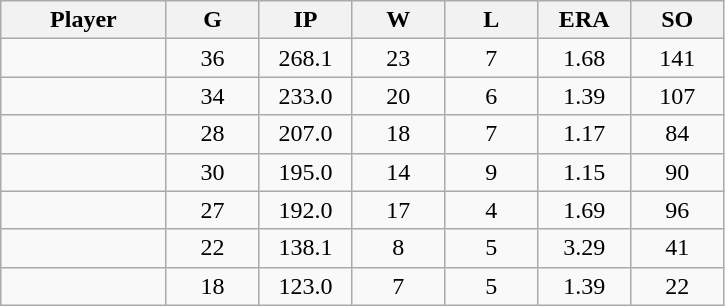<table class="wikitable sortable">
<tr>
<th bgcolor="#DDDDFF" width="16%">Player</th>
<th bgcolor="#DDDDFF" width="9%">G</th>
<th bgcolor="#DDDDFF" width="9%">IP</th>
<th bgcolor="#DDDDFF" width="9%">W</th>
<th bgcolor="#DDDDFF" width="9%">L</th>
<th bgcolor="#DDDDFF" width="9%">ERA</th>
<th bgcolor="#DDDDFF" width="9%">SO</th>
</tr>
<tr align="center">
<td></td>
<td>36</td>
<td>268.1</td>
<td>23</td>
<td>7</td>
<td>1.68</td>
<td>141</td>
</tr>
<tr align="center">
<td></td>
<td>34</td>
<td>233.0</td>
<td>20</td>
<td>6</td>
<td>1.39</td>
<td>107</td>
</tr>
<tr align="center">
<td></td>
<td>28</td>
<td>207.0</td>
<td>18</td>
<td>7</td>
<td>1.17</td>
<td>84</td>
</tr>
<tr align="center">
<td></td>
<td>30</td>
<td>195.0</td>
<td>14</td>
<td>9</td>
<td>1.15</td>
<td>90</td>
</tr>
<tr align="center">
<td></td>
<td>27</td>
<td>192.0</td>
<td>17</td>
<td>4</td>
<td>1.69</td>
<td>96</td>
</tr>
<tr align="center">
<td></td>
<td>22</td>
<td>138.1</td>
<td>8</td>
<td>5</td>
<td>3.29</td>
<td>41</td>
</tr>
<tr align="center">
<td></td>
<td>18</td>
<td>123.0</td>
<td>7</td>
<td>5</td>
<td>1.39</td>
<td>22</td>
</tr>
</table>
